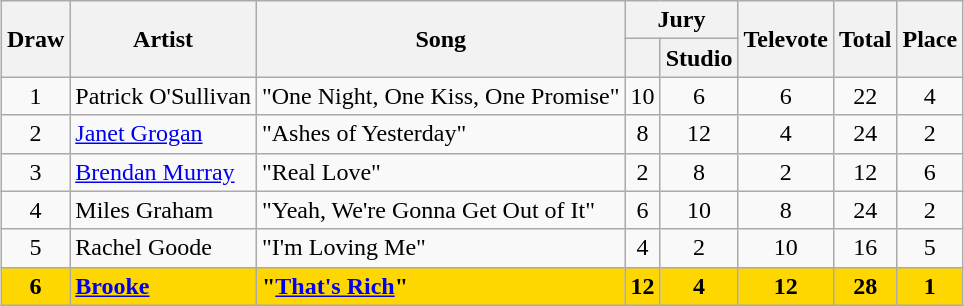<table class="sortable wikitable" style="margin: 1em auto 1em auto; text-align:center">
<tr>
<th rowspan="2">Draw</th>
<th rowspan="2">Artist</th>
<th rowspan="2">Song</th>
<th colspan="2">Jury</th>
<th rowspan="2">Televote</th>
<th rowspan="2">Total</th>
<th rowspan="2">Place</th>
</tr>
<tr>
<th></th>
<th>Studio</th>
</tr>
<tr>
<td>1</td>
<td align="left">Patrick O'Sullivan</td>
<td align="left">"One Night, One Kiss, One Promise"</td>
<td>10</td>
<td>6</td>
<td>6</td>
<td>22</td>
<td>4</td>
</tr>
<tr>
<td>2</td>
<td align="left"><a href='#'>Janet Grogan</a></td>
<td align="left">"Ashes of Yesterday"</td>
<td>8</td>
<td>12</td>
<td>4</td>
<td>24</td>
<td>2</td>
</tr>
<tr>
<td>3</td>
<td align="left"><a href='#'>Brendan Murray</a></td>
<td align="left">"Real Love"</td>
<td>2</td>
<td>8</td>
<td>2</td>
<td>12</td>
<td>6</td>
</tr>
<tr>
<td>4</td>
<td align="left">Miles Graham</td>
<td align="left">"Yeah, We're Gonna Get Out of It"</td>
<td>6</td>
<td>10</td>
<td>8</td>
<td>24</td>
<td>2</td>
</tr>
<tr>
<td>5</td>
<td align="left">Rachel Goode</td>
<td align="left">"I'm Loving Me"</td>
<td>4</td>
<td>2</td>
<td>10</td>
<td>16</td>
<td>5</td>
</tr>
<tr style="font-weight:bold; background:gold;">
<td>6</td>
<td align="left"><a href='#'>Brooke</a></td>
<td align="left">"<a href='#'>That's Rich</a>"</td>
<td>12</td>
<td>4</td>
<td>12</td>
<td>28</td>
<td>1</td>
</tr>
</table>
